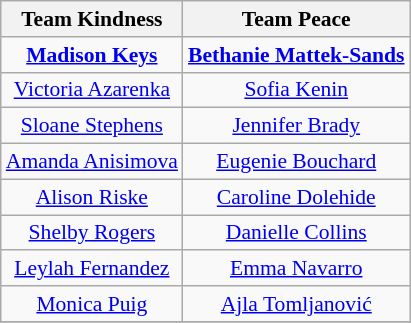<table class="wikitable" style="font-size: 90%; text-align:center;">
<tr>
<th>Team Kindness</th>
<th>Team Peace</th>
</tr>
<tr>
<td> <strong><a href='#'>Madison Keys</a></strong></td>
<td> <strong><a href='#'>Bethanie Mattek-Sands</a></strong></td>
</tr>
<tr>
<td> <a href='#'>Victoria Azarenka</a></td>
<td> <a href='#'>Sofia Kenin</a></td>
</tr>
<tr>
<td> <a href='#'>Sloane Stephens</a></td>
<td> <a href='#'>Jennifer Brady</a></td>
</tr>
<tr>
<td> <a href='#'>Amanda Anisimova</a></td>
<td> <a href='#'>Eugenie Bouchard</a></td>
</tr>
<tr>
<td> <a href='#'>Alison Riske</a></td>
<td> <a href='#'>Caroline Dolehide</a></td>
</tr>
<tr>
<td> <a href='#'>Shelby Rogers</a></td>
<td> <a href='#'>Danielle Collins</a></td>
</tr>
<tr>
<td> <a href='#'>Leylah Fernandez</a></td>
<td> <a href='#'>Emma Navarro</a></td>
</tr>
<tr>
<td> <a href='#'>Monica Puig</a></td>
<td> <a href='#'>Ajla Tomljanović</a></td>
</tr>
<tr>
</tr>
</table>
